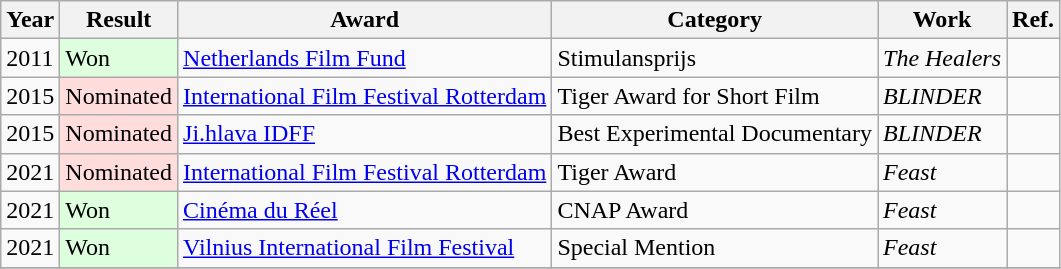<table class="wikitable">
<tr>
<th>Year</th>
<th>Result</th>
<th>Award</th>
<th>Category</th>
<th>Work</th>
<th>Ref.</th>
</tr>
<tr>
<td rowspan="1">2011</td>
<td style="background: #ddffdd">Won</td>
<td><a href='#'>Netherlands Film Fund</a></td>
<td>Stimulansprijs</td>
<td><em>The Healers</em></td>
<td></td>
</tr>
<tr>
<td rowspan="1">2015</td>
<td style="background: #ffdddd">Nominated</td>
<td><a href='#'>International Film Festival Rotterdam</a></td>
<td>Tiger Award for Short Film</td>
<td><em>BLINDER</em></td>
<td></td>
</tr>
<tr>
<td rowspan="1">2015</td>
<td style="background: #ffdddd">Nominated</td>
<td><a href='#'>Ji.hlava IDFF</a></td>
<td>Best Experimental Documentary</td>
<td><em>BLINDER</em></td>
<td></td>
</tr>
<tr>
<td rowspan="1">2021</td>
<td style="background: #ffdddd">Nominated</td>
<td><a href='#'>International Film Festival Rotterdam</a></td>
<td>Tiger Award</td>
<td><em>Feast</em></td>
<td></td>
</tr>
<tr>
<td rowspan="1">2021</td>
<td style="background: #ddffdd">Won</td>
<td><a href='#'>Cinéma du Réel</a></td>
<td>CNAP Award</td>
<td><em>Feast</em></td>
<td></td>
</tr>
<tr>
<td rowspan="1">2021</td>
<td style="background: #ddffdd">Won</td>
<td><a href='#'>Vilnius International Film Festival</a></td>
<td>Special Mention</td>
<td><em>Feast</em></td>
<td></td>
</tr>
<tr>
</tr>
</table>
